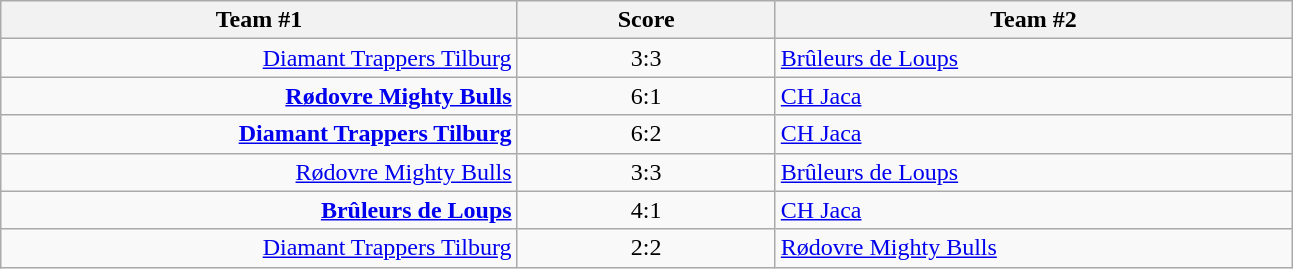<table class="wikitable" style="text-align: center;">
<tr>
<th width=22%>Team #1</th>
<th width=11%>Score</th>
<th width=22%>Team #2</th>
</tr>
<tr>
<td style="text-align: right;"><a href='#'>Diamant Trappers Tilburg</a> </td>
<td>3:3</td>
<td style="text-align: left;"> <a href='#'>Brûleurs de Loups</a></td>
</tr>
<tr>
<td style="text-align: right;"><strong><a href='#'>Rødovre Mighty Bulls</a></strong> </td>
<td>6:1</td>
<td style="text-align: left;"> <a href='#'>CH Jaca</a></td>
</tr>
<tr>
<td style="text-align: right;"><strong><a href='#'>Diamant Trappers Tilburg</a></strong> </td>
<td>6:2</td>
<td style="text-align: left;"> <a href='#'>CH Jaca</a></td>
</tr>
<tr>
<td style="text-align: right;"><a href='#'>Rødovre Mighty Bulls</a> </td>
<td>3:3</td>
<td style="text-align: left;"> <a href='#'>Brûleurs de Loups</a></td>
</tr>
<tr>
<td style="text-align: right;"><strong><a href='#'>Brûleurs de Loups</a></strong> </td>
<td>4:1</td>
<td style="text-align: left;"> <a href='#'>CH Jaca</a></td>
</tr>
<tr>
<td style="text-align: right;"><a href='#'>Diamant Trappers Tilburg</a> </td>
<td>2:2</td>
<td style="text-align: left;"> <a href='#'>Rødovre Mighty Bulls</a></td>
</tr>
</table>
